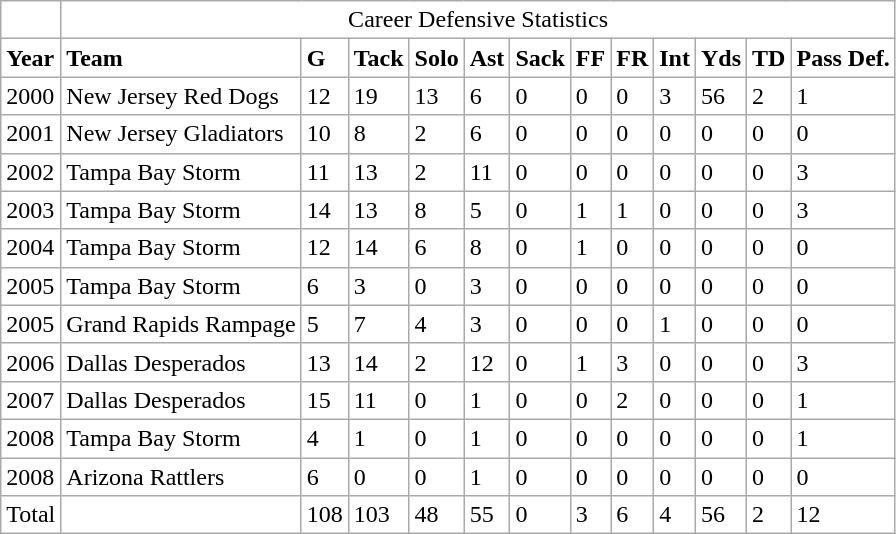<table class="wikitable" border=0 style="background: #FFFFFF;">
<tr>
<td colspan=1></td>
<td colspan=15 align="center">Career Defensive Statistics</td>
</tr>
<tr>
<td><strong>Year</strong></td>
<td><strong>Team</strong></td>
<td><strong>G</strong></td>
<td><strong>Tack</strong></td>
<td><strong>Solo</strong></td>
<td><strong>Ast</strong></td>
<td><strong>Sack</strong></td>
<td><strong>FF</strong></td>
<td><strong>FR</strong></td>
<td><strong>Int</strong></td>
<td><strong>Yds</strong></td>
<td><strong>TD</strong></td>
<td><strong>Pass Def.</strong></td>
</tr>
<tr>
<td>2000</td>
<td>New Jersey Red Dogs</td>
<td>12</td>
<td>19</td>
<td>13</td>
<td>6</td>
<td>0</td>
<td>0</td>
<td>0</td>
<td>3</td>
<td>56</td>
<td>2</td>
<td>1</td>
</tr>
<tr>
<td>2001</td>
<td>New Jersey Gladiators</td>
<td>10</td>
<td>8</td>
<td>2</td>
<td>6</td>
<td>0</td>
<td>0</td>
<td>0</td>
<td>0</td>
<td>0</td>
<td>0</td>
<td>0</td>
</tr>
<tr>
<td>2002</td>
<td>Tampa Bay Storm</td>
<td>11</td>
<td>13</td>
<td>2</td>
<td>11</td>
<td>0</td>
<td>0</td>
<td>0</td>
<td>0</td>
<td>0</td>
<td>0</td>
<td>3</td>
</tr>
<tr>
<td>2003</td>
<td>Tampa Bay Storm</td>
<td>14</td>
<td>13</td>
<td>8</td>
<td>5</td>
<td>0</td>
<td>1</td>
<td>1</td>
<td>0</td>
<td>0</td>
<td>0</td>
<td>3</td>
</tr>
<tr>
<td>2004</td>
<td>Tampa Bay Storm</td>
<td>12</td>
<td>14</td>
<td>6</td>
<td>8</td>
<td>0</td>
<td>1</td>
<td>0</td>
<td>0</td>
<td>0</td>
<td>0</td>
<td>0</td>
</tr>
<tr>
<td>2005</td>
<td>Tampa Bay Storm</td>
<td>6</td>
<td>3</td>
<td>0</td>
<td>3</td>
<td>0</td>
<td>0</td>
<td>0</td>
<td>0</td>
<td>0</td>
<td>0</td>
<td>0</td>
</tr>
<tr>
<td>2005</td>
<td>Grand Rapids Rampage</td>
<td>5</td>
<td>7</td>
<td>4</td>
<td>3</td>
<td>0</td>
<td>0</td>
<td>0</td>
<td>1</td>
<td>0</td>
<td>0</td>
<td>0</td>
</tr>
<tr>
<td>2006</td>
<td>Dallas Desperados</td>
<td>13</td>
<td>14</td>
<td>2</td>
<td>12</td>
<td>0</td>
<td>1</td>
<td>3</td>
<td>0</td>
<td>0</td>
<td>0</td>
<td>3</td>
</tr>
<tr>
<td>2007</td>
<td>Dallas Desperados</td>
<td>15</td>
<td>11</td>
<td>0</td>
<td>1</td>
<td>0</td>
<td>0</td>
<td>2</td>
<td>0</td>
<td>0</td>
<td>0</td>
<td>1</td>
</tr>
<tr>
<td>2008</td>
<td>Tampa Bay Storm</td>
<td>4</td>
<td>1</td>
<td>0</td>
<td>1</td>
<td>0</td>
<td>0</td>
<td>0</td>
<td>0</td>
<td>0</td>
<td>0</td>
<td>1</td>
</tr>
<tr>
<td>2008</td>
<td>Arizona Rattlers</td>
<td>6</td>
<td>0</td>
<td>0</td>
<td>1</td>
<td>0</td>
<td>0</td>
<td>0</td>
<td>0</td>
<td>0</td>
<td>0</td>
<td>0</td>
</tr>
<tr>
<td>Total</td>
<td></td>
<td>108</td>
<td>103</td>
<td>48</td>
<td>55</td>
<td>0</td>
<td>3</td>
<td>6</td>
<td>4</td>
<td>56</td>
<td>2</td>
<td>12</td>
</tr>
</table>
